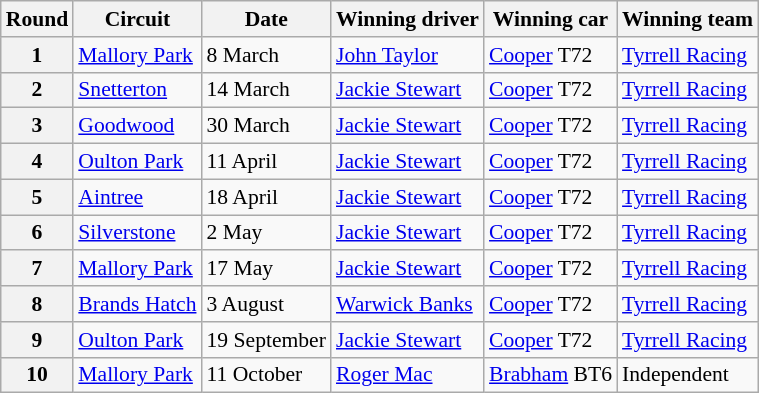<table class="wikitable" style="font-size: 90%;">
<tr>
<th>Round</th>
<th>Circuit</th>
<th>Date</th>
<th>Winning driver</th>
<th>Winning car</th>
<th>Winning team</th>
</tr>
<tr>
<th>1</th>
<td><a href='#'>Mallory Park</a></td>
<td>8 March</td>
<td> <a href='#'>John Taylor</a></td>
<td><a href='#'>Cooper</a> T72</td>
<td><a href='#'>Tyrrell Racing</a></td>
</tr>
<tr>
<th>2</th>
<td><a href='#'>Snetterton</a></td>
<td>14 March</td>
<td> <a href='#'>Jackie Stewart</a></td>
<td><a href='#'>Cooper</a> T72</td>
<td><a href='#'>Tyrrell Racing</a></td>
</tr>
<tr>
<th>3</th>
<td><a href='#'>Goodwood</a></td>
<td>30 March</td>
<td> <a href='#'>Jackie Stewart</a></td>
<td><a href='#'>Cooper</a> T72</td>
<td><a href='#'>Tyrrell Racing</a></td>
</tr>
<tr>
<th>4</th>
<td><a href='#'>Oulton Park</a></td>
<td>11 April</td>
<td> <a href='#'>Jackie Stewart</a></td>
<td><a href='#'>Cooper</a> T72</td>
<td><a href='#'>Tyrrell Racing</a></td>
</tr>
<tr>
<th>5</th>
<td><a href='#'>Aintree</a></td>
<td>18 April</td>
<td> <a href='#'>Jackie Stewart</a></td>
<td><a href='#'>Cooper</a> T72</td>
<td><a href='#'>Tyrrell Racing</a></td>
</tr>
<tr>
<th>6</th>
<td><a href='#'>Silverstone</a></td>
<td>2 May</td>
<td> <a href='#'>Jackie Stewart</a></td>
<td><a href='#'>Cooper</a> T72</td>
<td><a href='#'>Tyrrell Racing</a></td>
</tr>
<tr>
<th>7</th>
<td><a href='#'>Mallory Park</a></td>
<td>17 May</td>
<td> <a href='#'>Jackie Stewart</a></td>
<td><a href='#'>Cooper</a> T72</td>
<td><a href='#'>Tyrrell Racing</a></td>
</tr>
<tr>
<th>8</th>
<td><a href='#'>Brands Hatch</a></td>
<td>3 August</td>
<td> <a href='#'>Warwick Banks</a></td>
<td><a href='#'>Cooper</a> T72</td>
<td><a href='#'>Tyrrell Racing</a></td>
</tr>
<tr>
<th>9</th>
<td><a href='#'>Oulton Park</a></td>
<td>19 September</td>
<td> <a href='#'>Jackie Stewart</a></td>
<td><a href='#'>Cooper</a> T72</td>
<td><a href='#'>Tyrrell Racing</a></td>
</tr>
<tr>
<th>10</th>
<td><a href='#'>Mallory Park</a></td>
<td>11 October</td>
<td> <a href='#'>Roger Mac</a></td>
<td><a href='#'>Brabham</a> BT6</td>
<td>Independent</td>
</tr>
</table>
